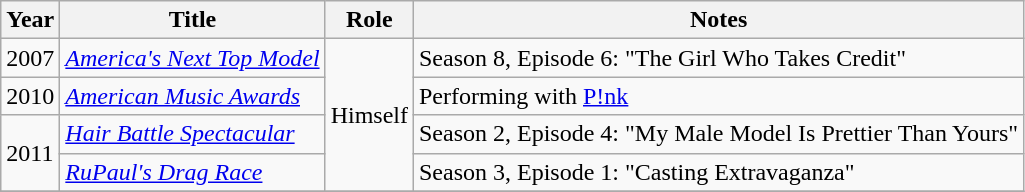<table class="wikitable sortable">
<tr>
<th>Year</th>
<th>Title</th>
<th>Role</th>
<th class="unsortable">Notes</th>
</tr>
<tr>
<td>2007</td>
<td><em><a href='#'>America's Next Top Model</a></em></td>
<td rowspan="4">Himself</td>
<td>Season 8, Episode 6: "The Girl Who Takes Credit"</td>
</tr>
<tr>
<td>2010</td>
<td><em><a href='#'>American Music Awards</a></em></td>
<td>Performing with <a href='#'>P!nk</a></td>
</tr>
<tr>
<td rowspan="2">2011</td>
<td><em><a href='#'>Hair Battle Spectacular</a></em></td>
<td>Season 2, Episode 4: "My Male Model Is Prettier Than Yours"</td>
</tr>
<tr>
<td><em><a href='#'>RuPaul's Drag Race</a></em></td>
<td>Season 3, Episode 1: "Casting Extravaganza"</td>
</tr>
<tr>
</tr>
</table>
